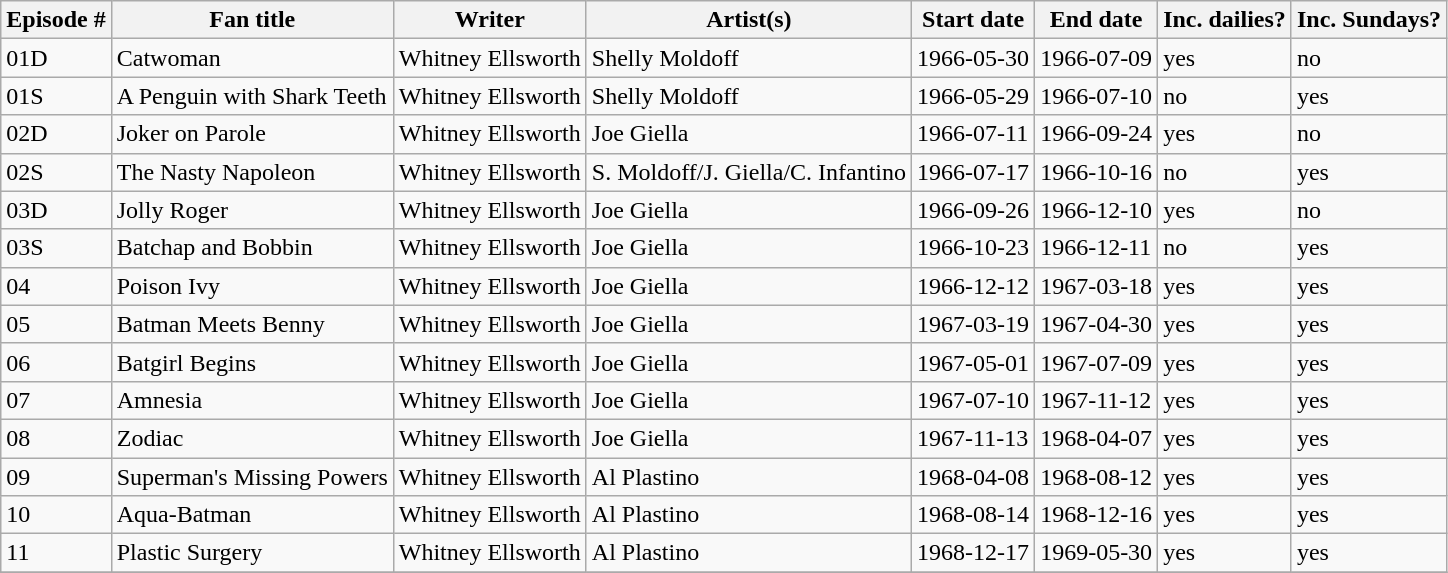<table class="wikitable">
<tr>
<th>Episode #</th>
<th>Fan title</th>
<th>Writer</th>
<th>Artist(s)</th>
<th>Start date</th>
<th>End date</th>
<th>Inc. dailies?</th>
<th>Inc. Sundays?</th>
</tr>
<tr>
<td>01D</td>
<td>Catwoman</td>
<td>Whitney Ellsworth</td>
<td>Shelly Moldoff</td>
<td>1966-05-30</td>
<td>1966-07-09</td>
<td>yes</td>
<td>no</td>
</tr>
<tr>
<td>01S</td>
<td>A Penguin with Shark Teeth</td>
<td>Whitney Ellsworth</td>
<td>Shelly Moldoff</td>
<td>1966-05-29</td>
<td>1966-07-10</td>
<td>no</td>
<td>yes</td>
</tr>
<tr>
<td>02D</td>
<td>Joker on Parole</td>
<td>Whitney Ellsworth</td>
<td>Joe Giella</td>
<td>1966-07-11</td>
<td>1966-09-24</td>
<td>yes</td>
<td>no</td>
</tr>
<tr>
<td>02S</td>
<td>The Nasty Napoleon</td>
<td>Whitney Ellsworth</td>
<td>S. Moldoff/J. Giella/C. Infantino</td>
<td>1966-07-17</td>
<td>1966-10-16</td>
<td>no</td>
<td>yes</td>
</tr>
<tr>
<td>03D</td>
<td>Jolly Roger</td>
<td>Whitney Ellsworth</td>
<td>Joe Giella</td>
<td>1966-09-26</td>
<td>1966-12-10</td>
<td>yes</td>
<td>no</td>
</tr>
<tr>
<td>03S</td>
<td>Batchap and Bobbin</td>
<td>Whitney Ellsworth</td>
<td>Joe Giella</td>
<td>1966-10-23</td>
<td>1966-12-11</td>
<td>no</td>
<td>yes</td>
</tr>
<tr>
<td>04</td>
<td>Poison Ivy</td>
<td>Whitney Ellsworth</td>
<td>Joe Giella</td>
<td>1966-12-12</td>
<td>1967-03-18</td>
<td>yes</td>
<td>yes</td>
</tr>
<tr>
<td>05</td>
<td>Batman Meets Benny</td>
<td>Whitney Ellsworth</td>
<td>Joe Giella</td>
<td>1967-03-19</td>
<td>1967-04-30</td>
<td>yes</td>
<td>yes</td>
</tr>
<tr>
<td>06</td>
<td>Batgirl Begins</td>
<td>Whitney Ellsworth</td>
<td>Joe Giella</td>
<td>1967-05-01</td>
<td>1967-07-09</td>
<td>yes</td>
<td>yes</td>
</tr>
<tr>
<td>07</td>
<td>Amnesia</td>
<td>Whitney Ellsworth</td>
<td>Joe Giella</td>
<td>1967-07-10</td>
<td>1967-11-12</td>
<td>yes</td>
<td>yes</td>
</tr>
<tr>
<td>08</td>
<td>Zodiac</td>
<td>Whitney Ellsworth</td>
<td>Joe Giella</td>
<td>1967-11-13</td>
<td>1968-04-07</td>
<td>yes</td>
<td>yes</td>
</tr>
<tr>
<td>09</td>
<td>Superman's Missing Powers</td>
<td>Whitney Ellsworth</td>
<td>Al Plastino</td>
<td>1968-04-08</td>
<td>1968-08-12</td>
<td>yes</td>
<td>yes</td>
</tr>
<tr>
<td>10</td>
<td>Aqua-Batman</td>
<td>Whitney Ellsworth</td>
<td>Al Plastino</td>
<td>1968-08-14</td>
<td>1968-12-16</td>
<td>yes</td>
<td>yes</td>
</tr>
<tr>
<td>11</td>
<td>Plastic Surgery</td>
<td>Whitney Ellsworth</td>
<td>Al Plastino</td>
<td>1968-12-17</td>
<td>1969-05-30</td>
<td>yes</td>
<td>yes</td>
</tr>
<tr>
</tr>
</table>
